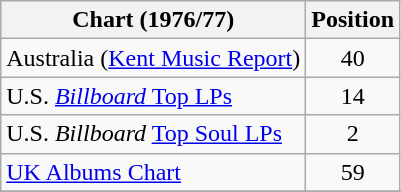<table class="wikitable">
<tr>
<th>Chart (1976/77)</th>
<th>Position<br></th>
</tr>
<tr>
<td>Australia (<a href='#'>Kent Music Report</a>)</td>
<td align="center">40</td>
</tr>
<tr>
<td>U.S. <a href='#'><em>Billboard</em> Top LPs</a></td>
<td align="center">14</td>
</tr>
<tr>
<td>U.S. <em>Billboard</em> <a href='#'>Top Soul LPs</a></td>
<td align="center">2</td>
</tr>
<tr>
<td><a href='#'>UK Albums Chart</a></td>
<td align="center">59</td>
</tr>
<tr>
</tr>
</table>
